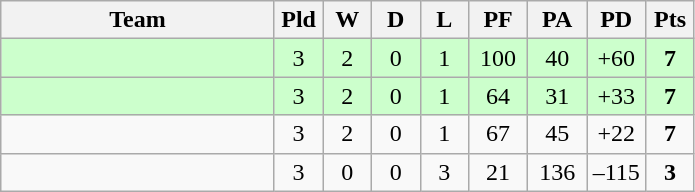<table class="wikitable" style="text-align:center;">
<tr>
<th width=175>Team</th>
<th width=25 abbr="Played">Pld</th>
<th width=25 abbr="Won">W</th>
<th width=25 abbr="Drawn">D</th>
<th width=25 abbr="Lost">L</th>
<th width=32 abbr="Points for">PF</th>
<th width=32 abbr="Points against">PA</th>
<th width=32 abbr="Points difference">PD</th>
<th width=25 abbr="Points">Pts</th>
</tr>
<tr bgcolor=ccffcc>
<td align=left></td>
<td>3</td>
<td>2</td>
<td>0</td>
<td>1</td>
<td>100</td>
<td>40</td>
<td>+60</td>
<td><strong>7</strong></td>
</tr>
<tr bgcolor=ccffcc>
<td align=left></td>
<td>3</td>
<td>2</td>
<td>0</td>
<td>1</td>
<td>64</td>
<td>31</td>
<td>+33</td>
<td><strong>7</strong></td>
</tr>
<tr>
<td align=left></td>
<td>3</td>
<td>2</td>
<td>0</td>
<td>1</td>
<td>67</td>
<td>45</td>
<td>+22</td>
<td><strong>7</strong></td>
</tr>
<tr>
<td align=left></td>
<td>3</td>
<td>0</td>
<td>0</td>
<td>3</td>
<td>21</td>
<td>136</td>
<td>–115</td>
<td><strong>3</strong></td>
</tr>
</table>
